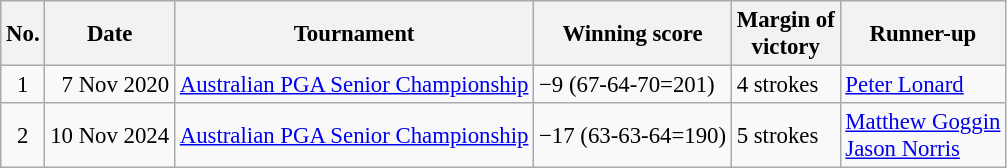<table class="wikitable" style="font-size:95%;">
<tr>
<th>No.</th>
<th>Date</th>
<th>Tournament</th>
<th>Winning score</th>
<th>Margin of<br>victory</th>
<th>Runner-up</th>
</tr>
<tr>
<td align=center>1</td>
<td align=right>7 Nov 2020</td>
<td><a href='#'>Australian PGA Senior Championship</a></td>
<td>−9 (67-64-70=201)</td>
<td>4 strokes</td>
<td> <a href='#'>Peter Lonard</a></td>
</tr>
<tr>
<td align=center>2</td>
<td align=right>10 Nov 2024</td>
<td><a href='#'>Australian PGA Senior Championship</a></td>
<td>−17 (63-63-64=190)</td>
<td>5 strokes</td>
<td> <a href='#'>Matthew Goggin</a><br>  <a href='#'>Jason Norris</a></td>
</tr>
</table>
